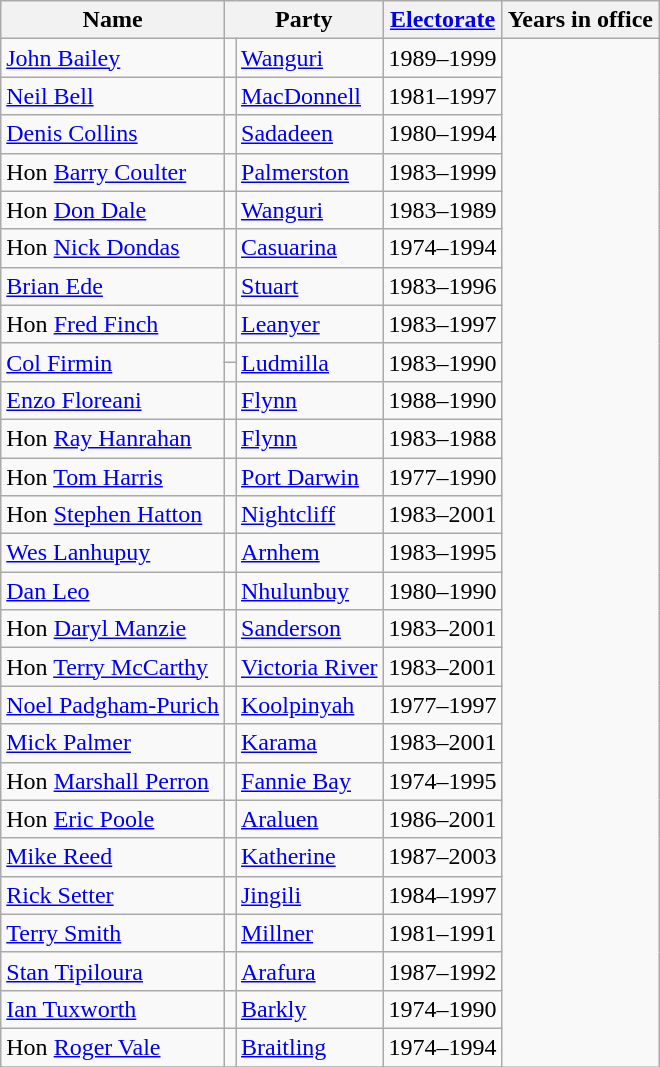<table class="wikitable sortable">
<tr>
<th>Name</th>
<th colspan=2>Party</th>
<th><a href='#'>Electorate</a></th>
<th>Years in office</th>
</tr>
<tr>
<td><a href='#'>John Bailey</a> </td>
<td></td>
<td><a href='#'>Wanguri</a></td>
<td>1989–1999</td>
</tr>
<tr>
<td><a href='#'>Neil Bell</a></td>
<td></td>
<td><a href='#'>MacDonnell</a></td>
<td>1981–1997</td>
</tr>
<tr>
<td><a href='#'>Denis Collins</a></td>
<td></td>
<td><a href='#'>Sadadeen</a></td>
<td>1980–1994</td>
</tr>
<tr>
<td>Hon <a href='#'>Barry Coulter</a></td>
<td></td>
<td><a href='#'>Palmerston</a></td>
<td>1983–1999</td>
</tr>
<tr>
<td>Hon <a href='#'>Don Dale</a> </td>
<td></td>
<td><a href='#'>Wanguri</a></td>
<td>1983–1989</td>
</tr>
<tr>
<td>Hon <a href='#'>Nick Dondas</a></td>
<td></td>
<td><a href='#'>Casuarina</a></td>
<td>1974–1994</td>
</tr>
<tr>
<td><a href='#'>Brian Ede</a></td>
<td></td>
<td><a href='#'>Stuart</a></td>
<td>1983–1996</td>
</tr>
<tr>
<td>Hon <a href='#'>Fred Finch</a></td>
<td></td>
<td><a href='#'>Leanyer</a></td>
<td>1983–1997</td>
</tr>
<tr>
<td rowspan=2><a href='#'>Col Firmin</a></td>
<td> </td>
<td rowspan=2><a href='#'>Ludmilla</a></td>
<td rowspan=2>1983–1990</td>
</tr>
<tr>
<td></td>
</tr>
<tr>
<td><a href='#'>Enzo Floreani</a> </td>
<td></td>
<td><a href='#'>Flynn</a></td>
<td>1988–1990</td>
</tr>
<tr>
<td>Hon <a href='#'>Ray Hanrahan</a> </td>
<td></td>
<td><a href='#'>Flynn</a></td>
<td>1983–1988</td>
</tr>
<tr>
<td>Hon <a href='#'>Tom Harris</a></td>
<td></td>
<td><a href='#'>Port Darwin</a></td>
<td>1977–1990</td>
</tr>
<tr>
<td>Hon <a href='#'>Stephen Hatton</a></td>
<td></td>
<td><a href='#'>Nightcliff</a></td>
<td>1983–2001</td>
</tr>
<tr>
<td><a href='#'>Wes Lanhupuy</a></td>
<td></td>
<td><a href='#'>Arnhem</a></td>
<td>1983–1995</td>
</tr>
<tr>
<td><a href='#'>Dan Leo</a></td>
<td></td>
<td><a href='#'>Nhulunbuy</a></td>
<td>1980–1990</td>
</tr>
<tr>
<td>Hon <a href='#'>Daryl Manzie</a></td>
<td></td>
<td><a href='#'>Sanderson</a></td>
<td>1983–2001</td>
</tr>
<tr>
<td>Hon <a href='#'>Terry McCarthy</a></td>
<td></td>
<td><a href='#'>Victoria River</a></td>
<td>1983–2001</td>
</tr>
<tr>
<td><a href='#'>Noel Padgham-Purich</a></td>
<td></td>
<td><a href='#'>Koolpinyah</a></td>
<td>1977–1997</td>
</tr>
<tr>
<td><a href='#'>Mick Palmer</a></td>
<td></td>
<td><a href='#'>Karama</a></td>
<td>1983–2001</td>
</tr>
<tr>
<td>Hon <a href='#'>Marshall Perron</a></td>
<td></td>
<td><a href='#'>Fannie Bay</a></td>
<td>1974–1995</td>
</tr>
<tr>
<td>Hon <a href='#'>Eric Poole</a></td>
<td></td>
<td><a href='#'>Araluen</a></td>
<td>1986–2001</td>
</tr>
<tr>
<td><a href='#'>Mike Reed</a></td>
<td></td>
<td><a href='#'>Katherine</a></td>
<td>1987–2003</td>
</tr>
<tr>
<td><a href='#'>Rick Setter</a></td>
<td></td>
<td><a href='#'>Jingili</a></td>
<td>1984–1997</td>
</tr>
<tr>
<td><a href='#'>Terry Smith</a></td>
<td></td>
<td><a href='#'>Millner</a></td>
<td>1981–1991</td>
</tr>
<tr>
<td><a href='#'>Stan Tipiloura</a></td>
<td></td>
<td><a href='#'>Arafura</a></td>
<td>1987–1992</td>
</tr>
<tr>
<td><a href='#'>Ian Tuxworth</a> </td>
<td></td>
<td><a href='#'>Barkly</a></td>
<td>1974–1990</td>
</tr>
<tr>
<td>Hon <a href='#'>Roger Vale</a></td>
<td></td>
<td><a href='#'>Braitling</a></td>
<td>1974–1994</td>
</tr>
<tr>
</tr>
</table>
